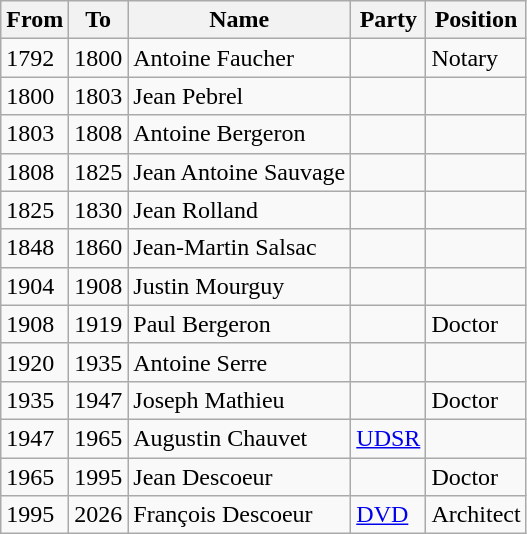<table class="wikitable">
<tr>
<th>From</th>
<th>To</th>
<th>Name</th>
<th>Party</th>
<th>Position</th>
</tr>
<tr>
<td>1792</td>
<td>1800</td>
<td>Antoine Faucher</td>
<td></td>
<td>Notary</td>
</tr>
<tr>
<td>1800</td>
<td>1803</td>
<td>Jean Pebrel</td>
<td></td>
<td></td>
</tr>
<tr>
<td>1803</td>
<td>1808</td>
<td>Antoine Bergeron</td>
<td></td>
<td></td>
</tr>
<tr>
<td>1808</td>
<td>1825</td>
<td>Jean Antoine Sauvage</td>
<td></td>
<td></td>
</tr>
<tr>
<td>1825</td>
<td>1830</td>
<td>Jean Rolland</td>
<td></td>
<td></td>
</tr>
<tr>
<td>1848</td>
<td>1860</td>
<td>Jean-Martin Salsac</td>
<td></td>
<td></td>
</tr>
<tr>
<td>1904</td>
<td>1908</td>
<td>Justin Mourguy</td>
<td></td>
<td></td>
</tr>
<tr>
<td>1908</td>
<td>1919</td>
<td>Paul Bergeron</td>
<td></td>
<td>Doctor</td>
</tr>
<tr>
<td>1920</td>
<td>1935</td>
<td>Antoine Serre</td>
<td></td>
<td></td>
</tr>
<tr>
<td>1935</td>
<td>1947</td>
<td>Joseph Mathieu</td>
<td></td>
<td>Doctor</td>
</tr>
<tr>
<td>1947</td>
<td>1965</td>
<td>Augustin Chauvet</td>
<td><a href='#'>UDSR</a></td>
<td></td>
</tr>
<tr>
<td>1965</td>
<td>1995</td>
<td>Jean Descoeur</td>
<td></td>
<td>Doctor</td>
</tr>
<tr>
<td>1995</td>
<td>2026</td>
<td>François Descoeur</td>
<td><a href='#'>DVD</a></td>
<td>Architect</td>
</tr>
</table>
